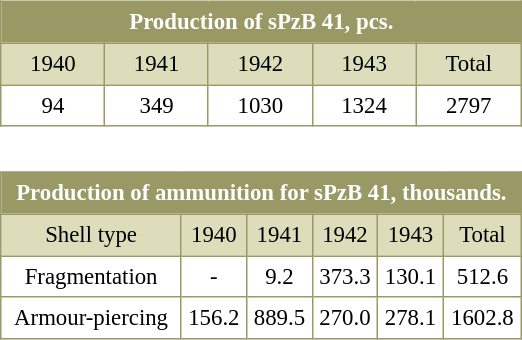<table>
<tr>
<td><br><table border=0 cellspacing=0 cellpadding=2 style="margin:0 0 .5em 1em; width:100%; background:#fff; border-collapse:collapse; border:1px solid #996; line-height:1.5; font-size:95%">
<tr style="vertical-align:top; text-align:center; border:1px solid #996; background-color:#996; color:#fff; font-weight:bold;">
<td colspan="6">Production of sPzB 41, pcs.</td>
</tr>
<tr style="vertical-align:top; border:1px solid #996; background-color:#ddb; text-align:center;">
<td style="border:1px solid #996">1940</td>
<td style="border:1px solid #996">1941</td>
<td style="border:1px solid #996">1942</td>
<td style="border:1px solid #996">1943</td>
<td style="border:1px solid #996">Total</td>
</tr>
<tr style="vertical-align:top; text-align:center;">
<td style="border:1px solid #996">94</td>
<td style="border:1px solid #996">349</td>
<td style="border:1px solid #996">1030</td>
<td style="border:1px solid #996">1324</td>
<td style="border:1px solid #996">2797</td>
</tr>
</table>
</td>
</tr>
<tr>
<td><br><table border=0 cellspacing=0 cellpadding=2 style="margin:0 0 .5em 1em; width:100%; background:#fff; border-collapse:collapse; border:1px solid #996; line-height:1.5; font-size:95%">
<tr style="vertical-align:top; text-align:center; border:1px solid #996; background-color:#996; color:#fff; font-weight:bold;">
<td colspan="6">Production of ammunition for sPzB 41, thousands.</td>
</tr>
<tr style="vertical-align:top; border:1px solid #996; background-color:#ddb; text-align:center;">
<td style="border:1px solid #996">Shell type</td>
<td style="border:1px solid #996">1940</td>
<td style="border:1px solid #996">1941</td>
<td style="border:1px solid #996">1942</td>
<td style="border:1px solid #996">1943</td>
<td style="border:1px solid #996">Total</td>
</tr>
<tr style="vertical-align:top; text-align:center;">
<td style="border:1px solid #996">Fragmentation</td>
<td style="border:1px solid #996">-</td>
<td style="border:1px solid #996">9.2</td>
<td style="border:1px solid #996">373.3</td>
<td style="border:1px solid #996">130.1</td>
<td style="border:1px solid #996">512.6</td>
</tr>
<tr style="vertical-align:top; text-align:center;">
<td style="border:1px solid #996">Armour-piercing</td>
<td style="border:1px solid #996">156.2</td>
<td style="border:1px solid #996">889.5</td>
<td style="border:1px solid #996">270.0</td>
<td style="border:1px solid #996">278.1</td>
<td style="border:1px solid #996">1602.8</td>
</tr>
</table>
</td>
</tr>
</table>
